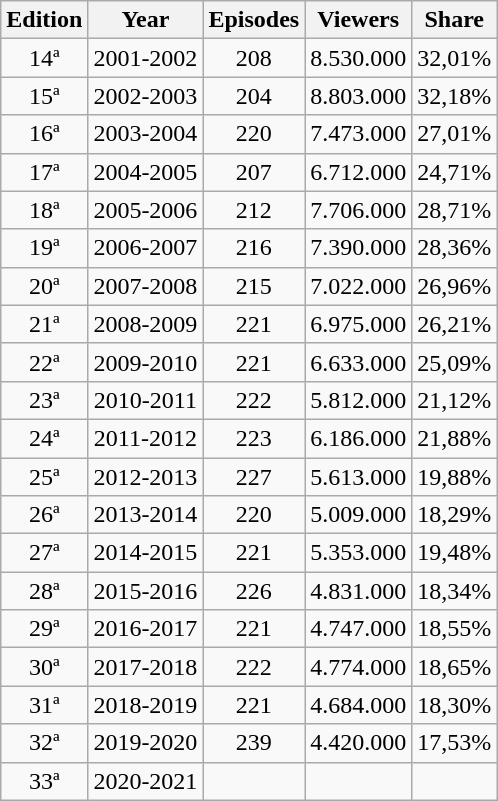<table class="wikitable" style="text-align:center">
<tr>
<th>Edition</th>
<th>Year</th>
<th>Episodes</th>
<th>Viewers</th>
<th>Share</th>
</tr>
<tr>
<td>14ª</td>
<td>2001-2002</td>
<td>208</td>
<td>8.530.000</td>
<td>32,01%</td>
</tr>
<tr>
<td>15ª</td>
<td>2002-2003</td>
<td>204</td>
<td>8.803.000</td>
<td>32,18%</td>
</tr>
<tr>
<td>16ª</td>
<td>2003-2004</td>
<td>220</td>
<td>7.473.000</td>
<td>27,01%</td>
</tr>
<tr>
<td>17ª</td>
<td>2004-2005</td>
<td>207</td>
<td>6.712.000</td>
<td>24,71%</td>
</tr>
<tr>
<td>18ª</td>
<td>2005-2006</td>
<td>212</td>
<td>7.706.000</td>
<td>28,71%</td>
</tr>
<tr>
<td>19ª</td>
<td>2006-2007</td>
<td>216</td>
<td>7.390.000</td>
<td>28,36%</td>
</tr>
<tr>
<td>20ª</td>
<td>2007-2008</td>
<td>215</td>
<td>7.022.000</td>
<td>26,96%</td>
</tr>
<tr>
<td>21ª</td>
<td>2008-2009</td>
<td>221</td>
<td>6.975.000</td>
<td>26,21%</td>
</tr>
<tr>
<td>22ª</td>
<td>2009-2010</td>
<td>221</td>
<td>6.633.000</td>
<td>25,09%</td>
</tr>
<tr>
<td>23ª</td>
<td>2010-2011</td>
<td>222</td>
<td>5.812.000</td>
<td>21,12%</td>
</tr>
<tr>
<td>24ª</td>
<td>2011-2012</td>
<td>223</td>
<td>6.186.000</td>
<td>21,88%</td>
</tr>
<tr>
<td>25ª</td>
<td>2012-2013</td>
<td>227</td>
<td>5.613.000</td>
<td>19,88%</td>
</tr>
<tr>
<td>26ª</td>
<td>2013-2014</td>
<td>220</td>
<td>5.009.000</td>
<td>18,29%</td>
</tr>
<tr>
<td>27ª</td>
<td>2014-2015</td>
<td>221</td>
<td>5.353.000</td>
<td>19,48%</td>
</tr>
<tr>
<td>28ª</td>
<td>2015-2016</td>
<td>226</td>
<td>4.831.000</td>
<td>18,34%</td>
</tr>
<tr>
<td>29ª</td>
<td>2016-2017</td>
<td>221</td>
<td>4.747.000</td>
<td>18,55%</td>
</tr>
<tr>
<td>30ª</td>
<td>2017-2018</td>
<td>222</td>
<td>4.774.000</td>
<td>18,65%</td>
</tr>
<tr>
<td>31ª</td>
<td>2018-2019</td>
<td>221</td>
<td>4.684.000</td>
<td>18,30%</td>
</tr>
<tr>
<td>32ª</td>
<td>2019-2020</td>
<td>239</td>
<td>4.420.000</td>
<td>17,53%</td>
</tr>
<tr>
<td>33ª</td>
<td>2020-2021</td>
<td></td>
<td></td>
<td></td>
</tr>
</table>
